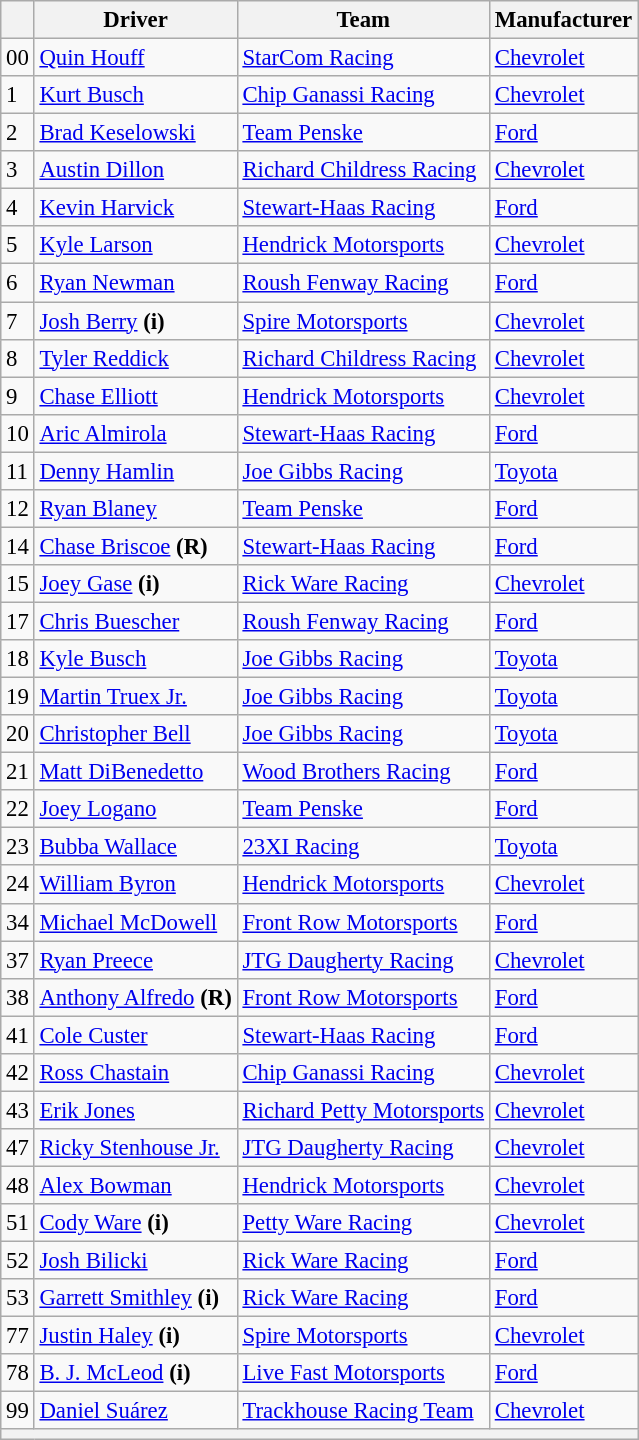<table class="wikitable" style="font-size:95%">
<tr>
<th></th>
<th>Driver</th>
<th>Team</th>
<th>Manufacturer</th>
</tr>
<tr>
<td>00</td>
<td><a href='#'>Quin Houff</a></td>
<td><a href='#'>StarCom Racing</a></td>
<td><a href='#'>Chevrolet</a></td>
</tr>
<tr>
<td>1</td>
<td><a href='#'>Kurt Busch</a></td>
<td><a href='#'>Chip Ganassi Racing</a></td>
<td><a href='#'>Chevrolet</a></td>
</tr>
<tr>
<td>2</td>
<td><a href='#'>Brad Keselowski</a></td>
<td><a href='#'>Team Penske</a></td>
<td><a href='#'>Ford</a></td>
</tr>
<tr>
<td>3</td>
<td><a href='#'>Austin Dillon</a></td>
<td><a href='#'>Richard Childress Racing</a></td>
<td><a href='#'>Chevrolet</a></td>
</tr>
<tr>
<td>4</td>
<td><a href='#'>Kevin Harvick</a></td>
<td><a href='#'>Stewart-Haas Racing</a></td>
<td><a href='#'>Ford</a></td>
</tr>
<tr>
<td>5</td>
<td><a href='#'>Kyle Larson</a></td>
<td><a href='#'>Hendrick Motorsports</a></td>
<td><a href='#'>Chevrolet</a></td>
</tr>
<tr>
<td>6</td>
<td><a href='#'>Ryan Newman</a></td>
<td><a href='#'>Roush Fenway Racing</a></td>
<td><a href='#'>Ford</a></td>
</tr>
<tr>
<td>7</td>
<td><a href='#'>Josh Berry</a> <strong>(i)</strong></td>
<td><a href='#'>Spire Motorsports</a></td>
<td><a href='#'>Chevrolet</a></td>
</tr>
<tr>
<td>8</td>
<td><a href='#'>Tyler Reddick</a></td>
<td><a href='#'>Richard Childress Racing</a></td>
<td><a href='#'>Chevrolet</a></td>
</tr>
<tr>
<td>9</td>
<td><a href='#'>Chase Elliott</a></td>
<td><a href='#'>Hendrick Motorsports</a></td>
<td><a href='#'>Chevrolet</a></td>
</tr>
<tr>
<td>10</td>
<td><a href='#'>Aric Almirola</a></td>
<td><a href='#'>Stewart-Haas Racing</a></td>
<td><a href='#'>Ford</a></td>
</tr>
<tr>
<td>11</td>
<td><a href='#'>Denny Hamlin</a></td>
<td><a href='#'>Joe Gibbs Racing</a></td>
<td><a href='#'>Toyota</a></td>
</tr>
<tr>
<td>12</td>
<td><a href='#'>Ryan Blaney</a></td>
<td><a href='#'>Team Penske</a></td>
<td><a href='#'>Ford</a></td>
</tr>
<tr>
<td>14</td>
<td><a href='#'>Chase Briscoe</a> <strong>(R)</strong></td>
<td><a href='#'>Stewart-Haas Racing</a></td>
<td><a href='#'>Ford</a></td>
</tr>
<tr>
<td>15</td>
<td><a href='#'>Joey Gase</a> <strong>(i)</strong></td>
<td><a href='#'>Rick Ware Racing</a></td>
<td><a href='#'>Chevrolet</a></td>
</tr>
<tr>
<td>17</td>
<td><a href='#'>Chris Buescher</a></td>
<td><a href='#'>Roush Fenway Racing</a></td>
<td><a href='#'>Ford</a></td>
</tr>
<tr>
<td>18</td>
<td><a href='#'>Kyle Busch</a></td>
<td><a href='#'>Joe Gibbs Racing</a></td>
<td><a href='#'>Toyota</a></td>
</tr>
<tr>
<td>19</td>
<td><a href='#'>Martin Truex Jr.</a></td>
<td><a href='#'>Joe Gibbs Racing</a></td>
<td><a href='#'>Toyota</a></td>
</tr>
<tr>
<td>20</td>
<td><a href='#'>Christopher Bell</a></td>
<td><a href='#'>Joe Gibbs Racing</a></td>
<td><a href='#'>Toyota</a></td>
</tr>
<tr>
<td>21</td>
<td><a href='#'>Matt DiBenedetto</a></td>
<td><a href='#'>Wood Brothers Racing</a></td>
<td><a href='#'>Ford</a></td>
</tr>
<tr>
<td>22</td>
<td><a href='#'>Joey Logano</a></td>
<td><a href='#'>Team Penske</a></td>
<td><a href='#'>Ford</a></td>
</tr>
<tr>
<td>23</td>
<td><a href='#'>Bubba Wallace</a></td>
<td><a href='#'>23XI Racing</a></td>
<td><a href='#'>Toyota</a></td>
</tr>
<tr>
<td>24</td>
<td><a href='#'>William Byron</a></td>
<td><a href='#'>Hendrick Motorsports</a></td>
<td><a href='#'>Chevrolet</a></td>
</tr>
<tr>
<td>34</td>
<td><a href='#'>Michael McDowell</a></td>
<td><a href='#'>Front Row Motorsports</a></td>
<td><a href='#'>Ford</a></td>
</tr>
<tr>
<td>37</td>
<td><a href='#'>Ryan Preece</a></td>
<td><a href='#'>JTG Daugherty Racing</a></td>
<td><a href='#'>Chevrolet</a></td>
</tr>
<tr>
<td>38</td>
<td><a href='#'>Anthony Alfredo</a> <strong>(R)</strong></td>
<td><a href='#'>Front Row Motorsports</a></td>
<td><a href='#'>Ford</a></td>
</tr>
<tr>
<td>41</td>
<td><a href='#'>Cole Custer</a></td>
<td><a href='#'>Stewart-Haas Racing</a></td>
<td><a href='#'>Ford</a></td>
</tr>
<tr>
<td>42</td>
<td><a href='#'>Ross Chastain</a></td>
<td><a href='#'>Chip Ganassi Racing</a></td>
<td><a href='#'>Chevrolet</a></td>
</tr>
<tr>
<td>43</td>
<td><a href='#'>Erik Jones</a></td>
<td><a href='#'>Richard Petty Motorsports</a></td>
<td><a href='#'>Chevrolet</a></td>
</tr>
<tr>
<td>47</td>
<td><a href='#'>Ricky Stenhouse Jr.</a></td>
<td><a href='#'>JTG Daugherty Racing</a></td>
<td><a href='#'>Chevrolet</a></td>
</tr>
<tr>
<td>48</td>
<td><a href='#'>Alex Bowman</a></td>
<td><a href='#'>Hendrick Motorsports</a></td>
<td><a href='#'>Chevrolet</a></td>
</tr>
<tr>
<td>51</td>
<td><a href='#'>Cody Ware</a> <strong>(i)</strong></td>
<td><a href='#'>Petty Ware Racing</a></td>
<td><a href='#'>Chevrolet</a></td>
</tr>
<tr>
<td>52</td>
<td><a href='#'>Josh Bilicki</a></td>
<td><a href='#'>Rick Ware Racing</a></td>
<td><a href='#'>Ford</a></td>
</tr>
<tr>
<td>53</td>
<td><a href='#'>Garrett Smithley</a> <strong>(i)</strong></td>
<td><a href='#'>Rick Ware Racing</a></td>
<td><a href='#'>Ford</a></td>
</tr>
<tr>
<td>77</td>
<td><a href='#'>Justin Haley</a> <strong>(i)</strong></td>
<td><a href='#'>Spire Motorsports</a></td>
<td><a href='#'>Chevrolet</a></td>
</tr>
<tr>
<td>78</td>
<td><a href='#'>B. J. McLeod</a> <strong>(i)</strong></td>
<td><a href='#'>Live Fast Motorsports</a></td>
<td><a href='#'>Ford</a></td>
</tr>
<tr>
<td>99</td>
<td><a href='#'>Daniel Suárez</a></td>
<td><a href='#'>Trackhouse Racing Team</a></td>
<td><a href='#'>Chevrolet</a></td>
</tr>
<tr>
<th colspan="4"></th>
</tr>
</table>
